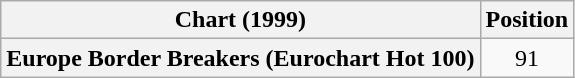<table class="wikitable plainrowheaders" style="text-align:center">
<tr>
<th scope="col">Chart (1999)</th>
<th scope="col">Position</th>
</tr>
<tr>
<th scope="row">Europe Border Breakers (Eurochart Hot 100)</th>
<td>91</td>
</tr>
</table>
